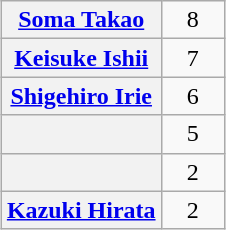<table class="wikitable" style="margin: 1em auto 1em auto;text-align:center">
<tr>
<th><a href='#'>Soma Takao</a></th>
<td style="width:35px">8</td>
</tr>
<tr>
<th><a href='#'>Keisuke Ishii</a></th>
<td>7</td>
</tr>
<tr>
<th><a href='#'>Shigehiro Irie</a></th>
<td>6</td>
</tr>
<tr>
<th></th>
<td>5</td>
</tr>
<tr>
<th></th>
<td>2</td>
</tr>
<tr>
<th><a href='#'>Kazuki Hirata</a></th>
<td>2</td>
</tr>
</table>
